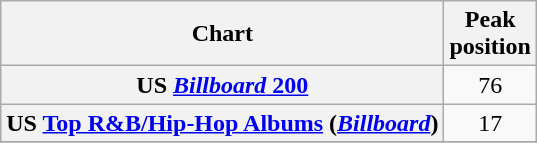<table class="wikitable plainrowheaders sortable" style="text-align:center;" border="1">
<tr>
<th scope="col">Chart</th>
<th scope="col">Peak<br>position</th>
</tr>
<tr>
<th scope="row">US <a href='#'><em>Billboard</em> 200</a></th>
<td>76</td>
</tr>
<tr>
<th scope="row">US <a href='#'>Top R&B/Hip-Hop Albums</a> (<em><a href='#'>Billboard</a></em>)</th>
<td>17</td>
</tr>
<tr>
</tr>
</table>
